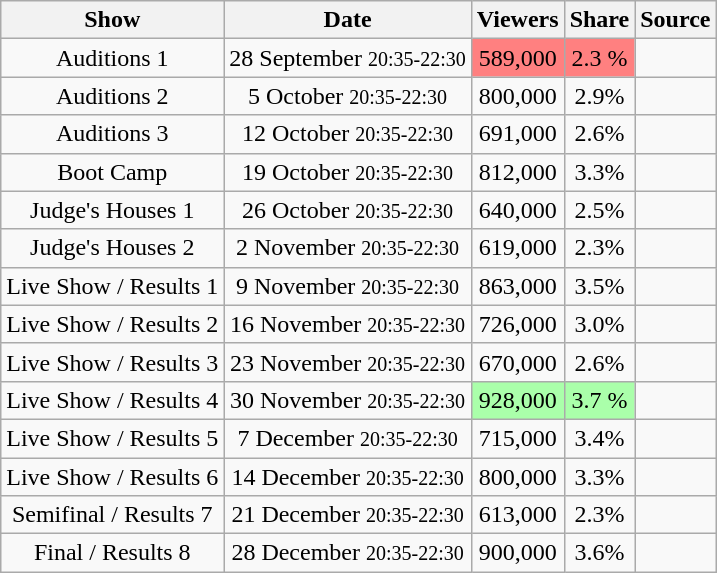<table class="wikitable" style="text-align:center">
<tr>
<th>Show</th>
<th>Date</th>
<th>Viewers</th>
<th>Share</th>
<th>Source</th>
</tr>
<tr>
<td>Auditions 1</td>
<td>28 September <small>20:35-22:30</small></td>
<td bgcolor="#FF8080">589,000</td>
<td bgcolor="#FF8080">2.3 %</td>
<td></td>
</tr>
<tr>
<td>Auditions 2</td>
<td>5 October <small>20:35-22:30</small></td>
<td>800,000</td>
<td>2.9%</td>
<td></td>
</tr>
<tr>
<td>Auditions 3</td>
<td>12 October <small>20:35-22:30</small></td>
<td>691,000</td>
<td>2.6%</td>
<td></td>
</tr>
<tr>
<td>Boot Camp</td>
<td>19 October <small>20:35-22:30</small></td>
<td>812,000</td>
<td>3.3%</td>
<td></td>
</tr>
<tr>
<td>Judge's Houses 1</td>
<td>26 October <small>20:35-22:30</small></td>
<td>640,000</td>
<td>2.5%</td>
<td></td>
</tr>
<tr>
<td>Judge's Houses 2</td>
<td>2 November <small>20:35-22:30</small></td>
<td>619,000</td>
<td>2.3%</td>
<td></td>
</tr>
<tr>
<td>Live Show / Results 1</td>
<td>9 November <small>20:35-22:30</small></td>
<td>863,000</td>
<td>3.5%</td>
<td></td>
</tr>
<tr>
<td>Live Show / Results 2</td>
<td>16 November <small>20:35-22:30</small></td>
<td>726,000</td>
<td>3.0%</td>
<td></td>
</tr>
<tr>
<td>Live Show / Results 3</td>
<td>23 November <small>20:35-22:30</small></td>
<td>670,000</td>
<td>2.6%</td>
<td></td>
</tr>
<tr>
<td>Live Show / Results 4</td>
<td>30 November <small>20:35-22:30</small></td>
<td bgcolor="#AAFFAA">928,000</td>
<td bgcolor="#AAFFAA">3.7 %</td>
<td></td>
</tr>
<tr>
<td>Live Show / Results 5</td>
<td>7 December <small>20:35-22:30</small></td>
<td>715,000</td>
<td>3.4%</td>
<td></td>
</tr>
<tr>
<td>Live Show / Results 6</td>
<td>14 December <small>20:35-22:30</small></td>
<td>800,000</td>
<td>3.3%</td>
<td></td>
</tr>
<tr>
<td>Semifinal / Results 7</td>
<td>21 December <small>20:35-22:30</small></td>
<td>613,000</td>
<td>2.3%</td>
<td></td>
</tr>
<tr>
<td>Final / Results 8</td>
<td>28 December <small>20:35-22:30</small></td>
<td>900,000</td>
<td>3.6%</td>
<td></td>
</tr>
</table>
